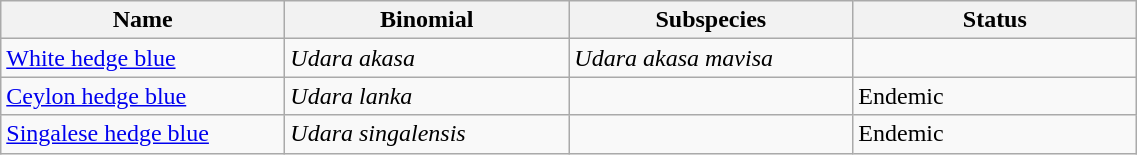<table width=60% class="wikitable">
<tr>
<th width=20%>Name</th>
<th width=20%>Binomial</th>
<th width=20%>Subspecies</th>
<th width=20%>Status</th>
</tr>
<tr>
<td><a href='#'>White hedge blue</a><br>
</td>
<td><em>Udara akasa</em></td>
<td><em>Udara akasa mavisa</em></td>
<td></td>
</tr>
<tr>
<td><a href='#'>Ceylon hedge blue</a></td>
<td><em>Udara lanka</em></td>
<td></td>
<td>Endemic</td>
</tr>
<tr>
<td><a href='#'>Singalese hedge blue</a></td>
<td><em>Udara singalensis</em></td>
<td></td>
<td>Endemic</td>
</tr>
</table>
